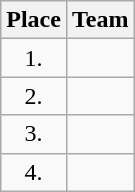<table class="wikitable">
<tr>
<th>Place</th>
<th>Team</th>
</tr>
<tr>
<td align="center">1.</td>
<td></td>
</tr>
<tr>
<td align="center">2.</td>
<td></td>
</tr>
<tr>
<td align="center">3.</td>
<td></td>
</tr>
<tr>
<td align="center">4.</td>
<td></td>
</tr>
</table>
